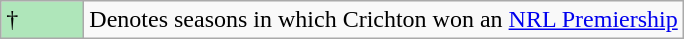<table class="wikitable">
<tr>
<td style="background:#afe6ba; width:3em;">†</td>
<td>Denotes seasons in which Crichton won an <a href='#'>NRL Premiership</a></td>
</tr>
</table>
